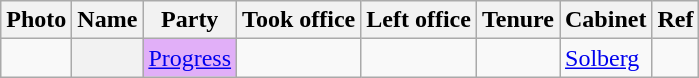<table class="wikitable plainrowheaders sortable">
<tr>
<th scope=col class=unsortable>Photo</th>
<th scope=col>Name</th>
<th scope=col>Party</th>
<th scope=col>Took office</th>
<th scope=col>Left office</th>
<th scope=col>Tenure</th>
<th scope=col>Cabinet</th>
<th scope=col class=unsortable>Ref</th>
</tr>
<tr>
<td align=center></td>
<th scope=row></th>
<td style="background:#E1AFF8"><a href='#'>Progress</a></td>
<td></td>
<td></td>
<td></td>
<td><a href='#'>Solberg</a></td>
<td align=center></td>
</tr>
</table>
